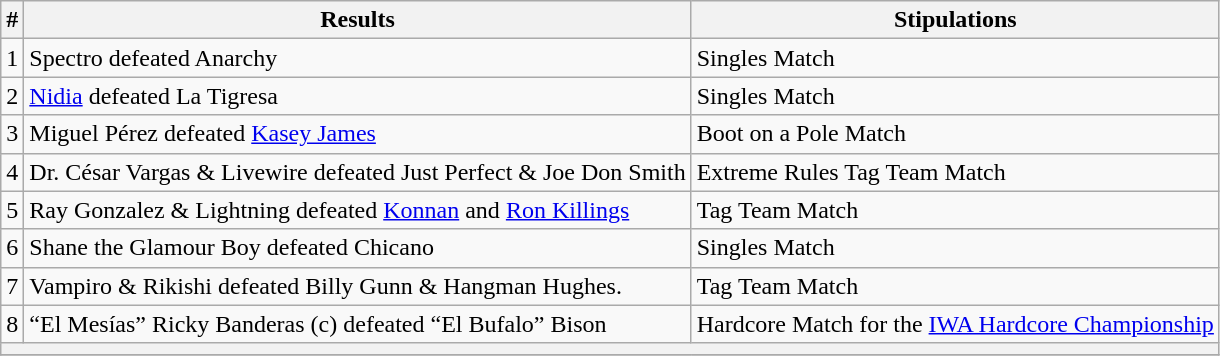<table class="wikitable">
<tr>
<th>#</th>
<th>Results</th>
<th>Stipulations</th>
</tr>
<tr>
<td>1</td>
<td>Spectro defeated Anarchy</td>
<td>Singles Match</td>
</tr>
<tr>
<td>2</td>
<td><a href='#'>Nidia</a> defeated La Tigresa</td>
<td>Singles Match</td>
</tr>
<tr>
<td>3</td>
<td>Miguel Pérez defeated <a href='#'>Kasey James</a></td>
<td>Boot on a Pole Match</td>
</tr>
<tr>
<td>4</td>
<td>Dr. César Vargas & Livewire defeated Just Perfect & Joe Don Smith</td>
<td>Extreme Rules Tag Team Match</td>
</tr>
<tr>
<td>5</td>
<td>Ray Gonzalez & Lightning defeated <a href='#'>Konnan</a> and <a href='#'>Ron Killings</a></td>
<td>Tag Team Match</td>
</tr>
<tr>
<td>6</td>
<td>Shane the Glamour Boy defeated Chicano</td>
<td>Singles Match</td>
</tr>
<tr>
<td>7</td>
<td>Vampiro & Rikishi defeated Billy Gunn & Hangman Hughes.</td>
<td>Tag Team Match</td>
</tr>
<tr>
<td>8</td>
<td>“El Mesías” Ricky Banderas (c) defeated “El Bufalo” Bison</td>
<td>Hardcore Match for the <a href='#'>IWA Hardcore Championship</a></td>
</tr>
<tr>
<th colspan="3"></th>
</tr>
<tr>
</tr>
</table>
